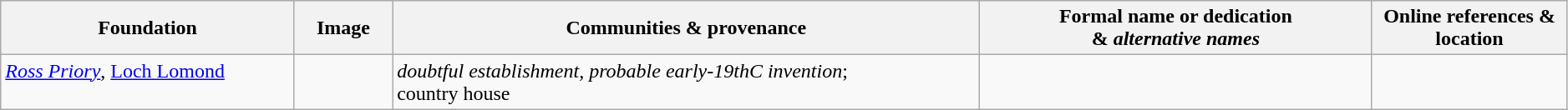<table width=99% class="wikitable">
<tr>
<th width = 15%>Foundation</th>
<th width = 5%>Image</th>
<th width = 30%>Communities & provenance</th>
<th width = 20%>Formal name or dedication <br>& <em>alternative names</em></th>
<th width = 10%>Online references & location</th>
</tr>
<tr valign=top>
<td><em><a href='#'>Ross Priory</a></em>, <a href='#'>Loch Lomond</a></td>
<td></td>
<td><em>doubtful establishment, probable early-19thC invention</em>;<br>country house</td>
<td></td>
<td> <em></em></td>
</tr>
</table>
